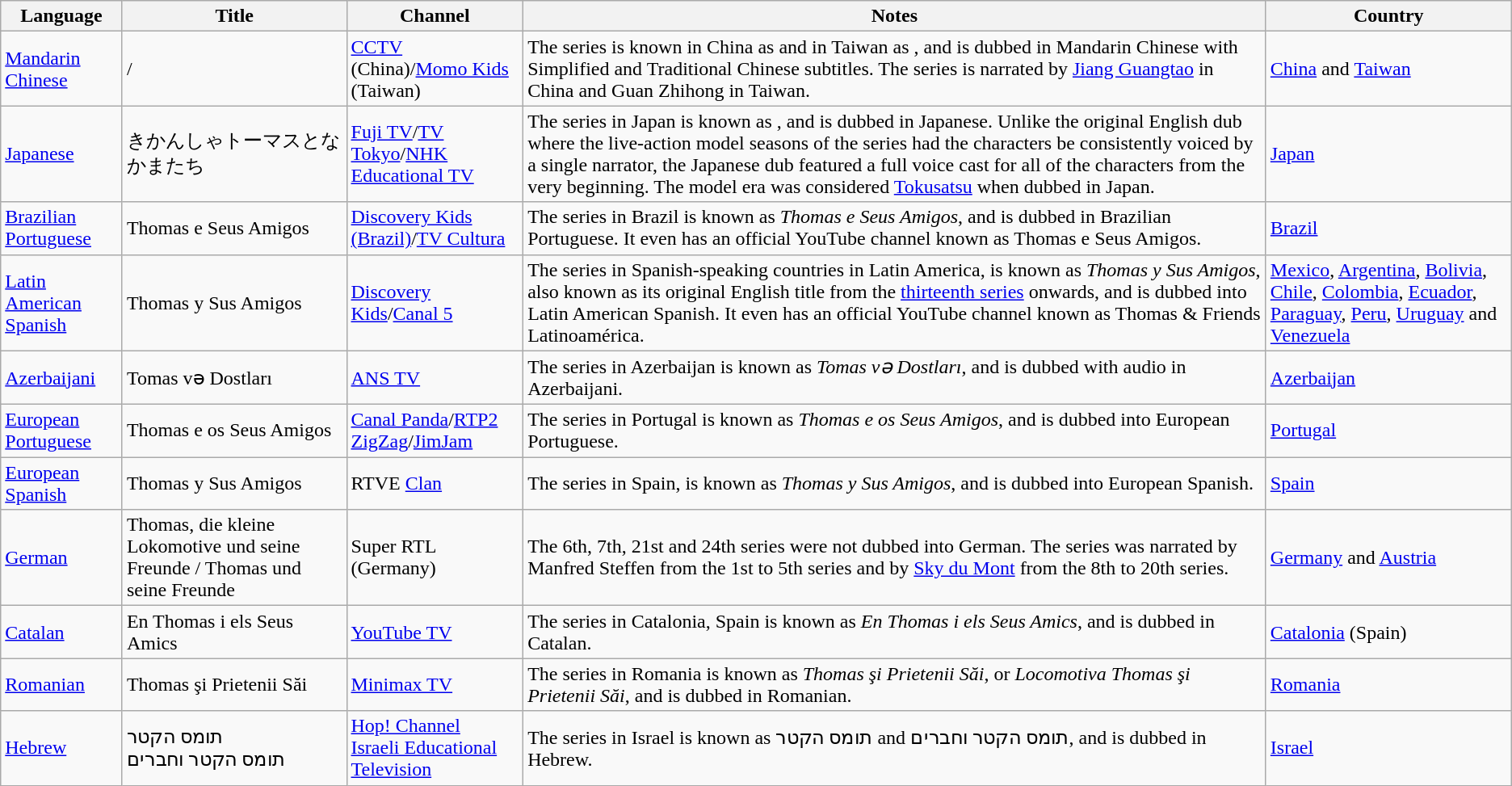<table class="wikitable">
<tr>
<th>Language</th>
<th>Title</th>
<th>Channel</th>
<th>Notes</th>
<th>Country</th>
</tr>
<tr>
<td><a href='#'>Mandarin Chinese</a></td>
<td>/</td>
<td><a href='#'>CCTV</a> (China)/<a href='#'>Momo Kids</a> (Taiwan)</td>
<td>The series is known in China as  and in Taiwan as , and is dubbed in Mandarin Chinese with Simplified and Traditional Chinese subtitles. The series is narrated by <a href='#'>Jiang Guangtao</a> in China and Guan Zhihong in Taiwan.</td>
<td><a href='#'>China</a> and <a href='#'>Taiwan</a></td>
</tr>
<tr>
<td><a href='#'>Japanese</a></td>
<td>きかんしゃトーマスとなかまたち</td>
<td><a href='#'>Fuji TV</a>/<a href='#'>TV Tokyo</a>/<a href='#'>NHK Educational TV</a></td>
<td>The series in Japan is known as , and is dubbed in Japanese. Unlike the original English dub where the live-action model seasons of the series had the characters be consistently voiced by a single narrator, the Japanese dub featured a full voice cast for all of the characters from the very beginning. The model era was considered <a href='#'>Tokusatsu</a> when dubbed in Japan.</td>
<td><a href='#'>Japan</a></td>
</tr>
<tr>
<td><a href='#'>Brazilian Portuguese</a></td>
<td>Thomas e Seus Amigos</td>
<td><a href='#'>Discovery Kids (Brazil)</a>/<a href='#'>TV Cultura</a></td>
<td>The series in Brazil is known as <em>Thomas e Seus Amigos</em>, and is dubbed in Brazilian Portuguese. It even has an official YouTube channel known as Thomas e Seus Amigos.</td>
<td><a href='#'>Brazil</a></td>
</tr>
<tr>
<td><a href='#'>Latin American Spanish</a></td>
<td>Thomas y Sus Amigos</td>
<td><a href='#'>Discovery Kids</a>/<a href='#'>Canal 5</a></td>
<td>The series in Spanish-speaking countries in Latin America, is known as <em>Thomas y Sus Amigos</em>, also known as its original English title from the <a href='#'>thirteenth series</a> onwards, and is dubbed into Latin American Spanish. It even has an official YouTube channel known as Thomas & Friends Latinoamérica.</td>
<td><a href='#'>Mexico</a>, <a href='#'>Argentina</a>, <a href='#'>Bolivia</a>, <a href='#'>Chile</a>, <a href='#'>Colombia</a>, <a href='#'>Ecuador</a>, <a href='#'>Paraguay</a>, <a href='#'>Peru</a>, <a href='#'>Uruguay</a> and <a href='#'>Venezuela</a></td>
</tr>
<tr>
<td><a href='#'>Azerbaijani</a></td>
<td>Tomas və Dostları</td>
<td><a href='#'>ANS TV</a></td>
<td>The series in Azerbaijan is known as <em>Tomas və Dostları</em>, and is dubbed with audio in Azerbaijani.</td>
<td><a href='#'>Azerbaijan</a></td>
</tr>
<tr>
<td><a href='#'>European Portuguese</a></td>
<td>Thomas e os Seus Amigos</td>
<td><a href='#'>Canal Panda</a>/<a href='#'>RTP2 ZigZag</a>/<a href='#'>JimJam</a></td>
<td>The series in Portugal is known as <em>Thomas e os Seus Amigos</em>, and is dubbed into European Portuguese.</td>
<td><a href='#'>Portugal</a></td>
</tr>
<tr>
<td><a href='#'>European Spanish</a></td>
<td>Thomas y Sus Amigos</td>
<td>RTVE <a href='#'>Clan</a></td>
<td>The series in Spain, is known as <em>Thomas y Sus Amigos</em>, and is dubbed into European Spanish.</td>
<td><a href='#'>Spain</a></td>
</tr>
<tr>
<td><a href='#'>German</a></td>
<td>Thomas, die kleine Lokomotive und seine Freunde / Thomas und seine Freunde</td>
<td>Super RTL (Germany)</td>
<td>The 6th, 7th, 21st and 24th series were not dubbed into German. The series was narrated by Manfred Steffen from the 1st to 5th series and by <a href='#'>Sky du Mont</a> from the 8th to 20th series.</td>
<td><a href='#'>Germany</a> and <a href='#'>Austria</a></td>
</tr>
<tr>
<td><a href='#'>Catalan</a></td>
<td>En Thomas i els Seus Amics</td>
<td><a href='#'>YouTube TV</a></td>
<td>The series in Catalonia, Spain is known as <em>En Thomas i els Seus Amics</em>, and is dubbed in Catalan.</td>
<td><a href='#'>Catalonia</a> (Spain)</td>
</tr>
<tr>
<td><a href='#'>Romanian</a></td>
<td>Thomas şi Prietenii Săi</td>
<td><a href='#'>Minimax TV</a></td>
<td>The series in Romania is known as <em>Thomas şi Prietenii Săi</em>, or <em>Locomotiva Thomas şi Prietenii Săi</em>, and is dubbed in Romanian.</td>
<td><a href='#'>Romania</a></td>
</tr>
<tr>
<td><a href='#'>Hebrew</a></td>
<td>תומס הקטר<br>תומס הקטר וחברים</td>
<td><a href='#'>Hop! Channel</a><br><a href='#'>Israeli Educational Television</a></td>
<td>The series in Israel is known as תומס הקטר and תומס הקטר וחברים, and is dubbed in Hebrew.</td>
<td><a href='#'>Israel</a></td>
</tr>
</table>
